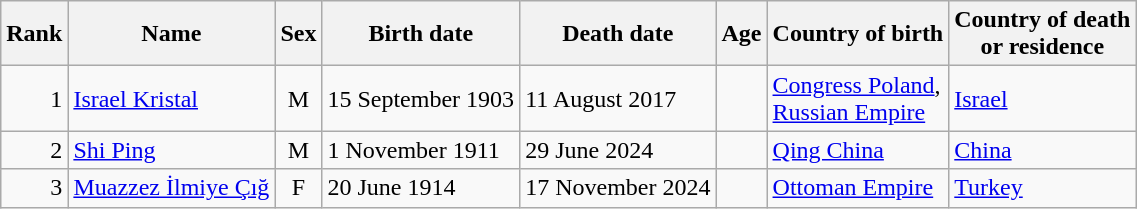<table class="wikitable sortable">
<tr>
<th>Rank</th>
<th>Name</th>
<th>Sex</th>
<th>Birth date</th>
<th>Death date</th>
<th>Age</th>
<th>Country of birth</th>
<th>Country of death <br> or residence</th>
</tr>
<tr>
<td align=right>1</td>
<td data-sort-value="Kristal"><a href='#'>Israel Kristal</a></td>
<td align=center>M</td>
<td nowrap>15 September 1903</td>
<td>11 August 2017</td>
<td nowrap></td>
<td><a href='#'>Congress Poland</a>, <br> <a href='#'>Russian Empire</a></td>
<td><a href='#'>Israel</a></td>
</tr>
<tr>
<td align=right>2</td>
<td data-sort-value="Shi"><a href='#'>Shi Ping</a></td>
<td align=center>M</td>
<td>1 November 1911</td>
<td>29 June 2024</td>
<td></td>
<td><a href='#'>Qing China</a></td>
<td><a href='#'>China</a></td>
</tr>
<tr>
<td align=right>3</td>
<td data-sort-value="Muazzez"><a href='#'>Muazzez İlmiye Çığ</a></td>
<td align=center>F</td>
<td>20 June 1914</td>
<td>17 November 2024</td>
<td></td>
<td><a href='#'>Ottoman Empire</a></td>
<td><a href='#'>Turkey</a></td>
</tr>
</table>
